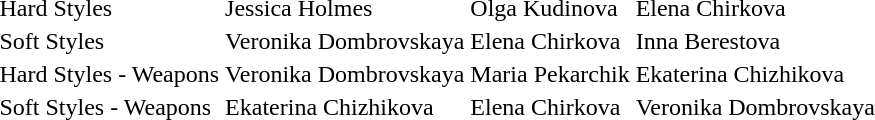<table>
<tr>
<td>Hard Styles<br></td>
<td>Jessica Holmes </td>
<td>Olga Kudinova </td>
<td>Elena Chirkova </td>
</tr>
<tr>
<td>Soft Styles<br></td>
<td>Veronika Dombrovskaya </td>
<td>Elena Chirkova </td>
<td>Inna Berestova </td>
</tr>
<tr>
<td>Hard Styles - Weapons<br></td>
<td>Veronika Dombrovskaya </td>
<td>Maria Pekarchik </td>
<td>Ekaterina Chizhikova </td>
</tr>
<tr>
<td>Soft Styles - Weapons<br></td>
<td>Ekaterina Chizhikova </td>
<td>Elena Chirkova </td>
<td>Veronika Dombrovskaya </td>
</tr>
<tr>
</tr>
</table>
